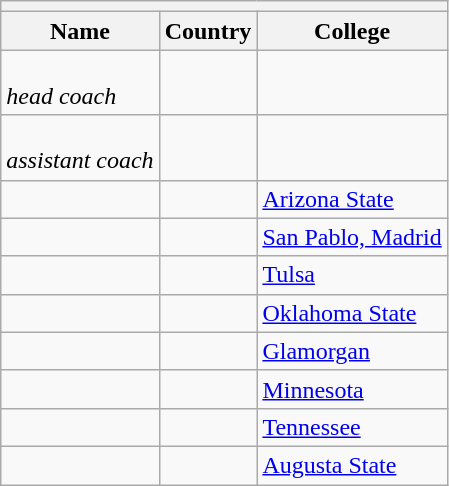<table class="wikitable sortable">
<tr>
<th colspan=3></th>
</tr>
<tr>
<th>Name</th>
<th>Country</th>
<th>College</th>
</tr>
<tr>
<td><br><em>head coach</em></td>
<td></td>
<td></td>
</tr>
<tr>
<td><br><em>assistant coach</em></td>
<td></td>
<td></td>
</tr>
<tr>
<td></td>
<td></td>
<td><a href='#'>Arizona State</a></td>
</tr>
<tr>
<td></td>
<td></td>
<td><a href='#'>San Pablo, Madrid</a></td>
</tr>
<tr>
<td></td>
<td></td>
<td><a href='#'>Tulsa</a></td>
</tr>
<tr>
<td></td>
<td></td>
<td><a href='#'>Oklahoma State</a></td>
</tr>
<tr>
<td></td>
<td></td>
<td><a href='#'>Glamorgan</a></td>
</tr>
<tr>
<td></td>
<td></td>
<td><a href='#'>Minnesota</a></td>
</tr>
<tr>
<td></td>
<td></td>
<td><a href='#'>Tennessee</a></td>
</tr>
<tr>
<td></td>
<td></td>
<td><a href='#'>Augusta State</a></td>
</tr>
</table>
